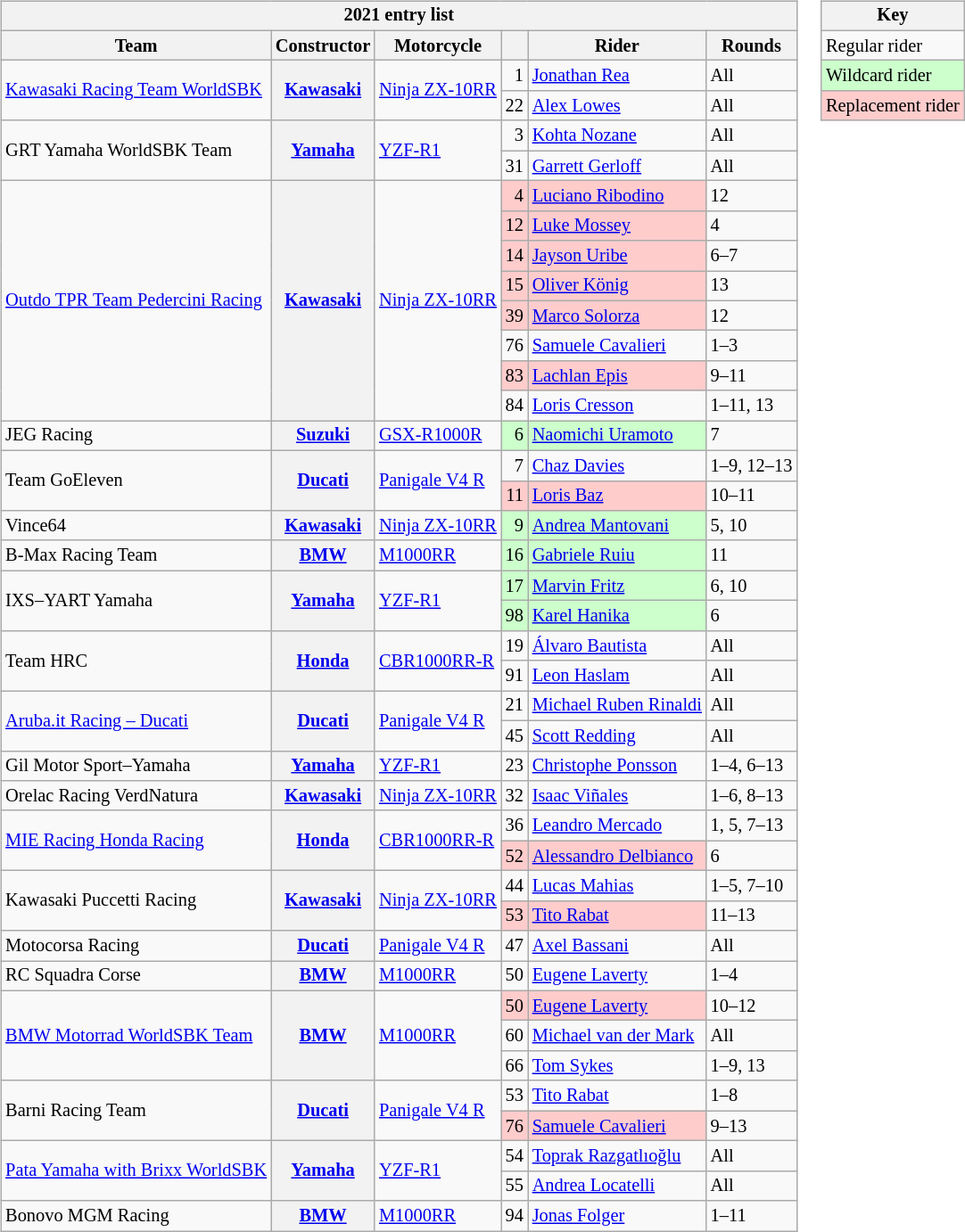<table>
<tr>
<td><br><table class="wikitable sortable" style="font-size: 85%">
<tr>
<th colspan="6">2021 entry list</th>
</tr>
<tr>
<th>Team</th>
<th>Constructor</th>
<th>Motorcycle</th>
<th></th>
<th>Rider</th>
<th class=unsortable>Rounds</th>
</tr>
<tr>
<td rowspan=2><a href='#'>Kawasaki Racing Team WorldSBK</a></td>
<th rowspan=2><a href='#'>Kawasaki</a></th>
<td rowspan=2 nowrap><a href='#'>Ninja ZX-10RR</a></td>
<td align=right>1</td>
<td data-sort-value=REA> <a href='#'>Jonathan Rea</a></td>
<td>All</td>
</tr>
<tr>
<td align=right>22</td>
<td data-sort-value=LOW> <a href='#'>Alex Lowes</a></td>
<td>All</td>
</tr>
<tr>
<td rowspan=2>GRT Yamaha WorldSBK Team</td>
<th rowspan=2><a href='#'>Yamaha</a></th>
<td rowspan=2><a href='#'>YZF-R1</a></td>
<td align=right>3</td>
<td data-sort-value=NOZ> <a href='#'>Kohta Nozane</a></td>
<td>All</td>
</tr>
<tr>
<td align=right>31</td>
<td data-sort-value=GER> <a href='#'>Garrett Gerloff</a></td>
<td>All</td>
</tr>
<tr>
<td rowspan=8 nowrap><a href='#'>Outdo TPR Team Pedercini Racing</a></td>
<th rowspan=8><a href='#'>Kawasaki</a></th>
<td rowspan=8><a href='#'>Ninja ZX-10RR</a></td>
<td style="background:#ffcccc;" align=right>4</td>
<td style="background:#ffcccc;" data-sort-value=RIB> <a href='#'>Luciano Ribodino</a></td>
<td>12</td>
</tr>
<tr>
<td style="background:#ffcccc;" align=right>12</td>
<td style="background:#ffcccc;" data-sort-value=MOS> <a href='#'>Luke Mossey</a></td>
<td>4</td>
</tr>
<tr>
<td style="background:#ffcccc;" align=right>14</td>
<td style="background:#ffcccc;" data-sort-value=URI> <a href='#'>Jayson Uribe</a></td>
<td>6–7</td>
</tr>
<tr>
<td style="background:#ffcccc;" align=right>15</td>
<td style="background:#ffcccc;" data-sort-value=KON> <a href='#'>Oliver König</a></td>
<td>13</td>
</tr>
<tr>
<td style="background:#ffcccc;" align=right>39</td>
<td style="background:#ffcccc;" data-sort-value=SOL> <a href='#'>Marco Solorza</a></td>
<td>12</td>
</tr>
<tr>
<td align=right>76</td>
<td data-sort-value=CAV1> <a href='#'>Samuele Cavalieri</a></td>
<td>1–3</td>
</tr>
<tr>
<td style="background:#ffcccc;" align=right>83</td>
<td style="background:#ffcccc;" data-sort-value=EPI> <a href='#'>Lachlan Epis</a></td>
<td>9–11</td>
</tr>
<tr>
<td align=right>84</td>
<td data-sort-value=CRE> <a href='#'>Loris Cresson</a></td>
<td>1–11, 13</td>
</tr>
<tr>
<td>JEG Racing</td>
<th><a href='#'>Suzuki</a></th>
<td><a href='#'>GSX-R1000R</a></td>
<td style="background:#ccffcc;" align=right>6</td>
<td style="background:#ccffcc;" data-sort-value=URA> <a href='#'>Naomichi Uramoto</a></td>
<td>7</td>
</tr>
<tr>
<td rowspan=2>Team GoEleven</td>
<th rowspan=2><a href='#'>Ducati</a></th>
<td rowspan=2><a href='#'>Panigale V4 R</a></td>
<td align=right>7</td>
<td data-sort-value=DAV> <a href='#'>Chaz Davies</a></td>
<td>1–9, 12–13</td>
</tr>
<tr>
<td style="background:#ffcccc;" align=right>11</td>
<td style="background:#ffcccc;" data-sort-value=BAZ> <a href='#'>Loris Baz</a></td>
<td>10–11</td>
</tr>
<tr>
<td>Vince64</td>
<th><a href='#'>Kawasaki</a></th>
<td><a href='#'>Ninja ZX-10RR</a></td>
<td style="background:#ccffcc;" align=right>9</td>
<td style="background:#ccffcc;" data-sort-value=MAN> <a href='#'>Andrea Mantovani</a></td>
<td>5, 10</td>
</tr>
<tr>
<td>B-Max Racing Team</td>
<th><a href='#'>BMW</a></th>
<td><a href='#'>M1000RR</a></td>
<td style="background:#ccffcc;" align=right>16</td>
<td style="background:#ccffcc;" data-sort-value=RUI> <a href='#'>Gabriele Ruiu</a></td>
<td>11</td>
</tr>
<tr>
<td rowspan=2>IXS–YART Yamaha</td>
<th rowspan=2><a href='#'>Yamaha</a></th>
<td rowspan=2><a href='#'>YZF-R1</a></td>
<td style="background:#ccffcc;" align=right>17</td>
<td style="background:#ccffcc;" data-sort-value=FRI> <a href='#'>Marvin Fritz</a></td>
<td>6, 10</td>
</tr>
<tr>
<td style="background:#ccffcc;" align=right>98</td>
<td style="background:#ccffcc;" data-sort-value=HAN> <a href='#'>Karel Hanika</a></td>
<td>6</td>
</tr>
<tr>
<td rowspan=2>Team HRC</td>
<th rowspan=2><a href='#'>Honda</a></th>
<td rowspan=2><a href='#'>CBR1000RR-R</a></td>
<td align=right>19</td>
<td data-sort-value=BAU> <a href='#'>Álvaro Bautista</a></td>
<td>All</td>
</tr>
<tr>
<td align=right>91</td>
<td data-sort-value=HAS> <a href='#'>Leon Haslam</a></td>
<td>All</td>
</tr>
<tr>
<td rowspan=2><a href='#'>Aruba.it Racing – Ducati</a></td>
<th rowspan=2><a href='#'>Ducati</a></th>
<td rowspan=2><a href='#'>Panigale V4 R</a></td>
<td align=right>21</td>
<td data-sort-value=RIN> <a href='#'>Michael Ruben Rinaldi</a></td>
<td>All</td>
</tr>
<tr>
<td align=right>45</td>
<td data-sort-value=RED> <a href='#'>Scott Redding</a></td>
<td>All</td>
</tr>
<tr>
<td>Gil Motor Sport–Yamaha</td>
<th><a href='#'>Yamaha</a></th>
<td><a href='#'>YZF-R1</a></td>
<td align=right>23</td>
<td data-sort-value=PON> <a href='#'>Christophe Ponsson</a></td>
<td nowrap>1–4, 6–13</td>
</tr>
<tr>
<td>Orelac Racing VerdNatura</td>
<th><a href='#'>Kawasaki</a></th>
<td><a href='#'>Ninja ZX-10RR</a></td>
<td align=right>32</td>
<td data-sort-value=VIN> <a href='#'>Isaac Viñales</a></td>
<td>1–6, 8–13</td>
</tr>
<tr>
<td rowspan=2><a href='#'>MIE Racing Honda Racing</a></td>
<th rowspan=2><a href='#'>Honda</a></th>
<td rowspan=2><a href='#'>CBR1000RR-R</a></td>
<td align=right>36</td>
<td data-sort-value=MER> <a href='#'>Leandro Mercado</a></td>
<td>1, 5, 7–13</td>
</tr>
<tr>
<td style="background:#ffcccc;" align=right>52</td>
<td style="background:#ffcccc;" data-sort-value=DEL nowrap> <a href='#'>Alessandro Delbianco</a></td>
<td>6</td>
</tr>
<tr>
<td rowspan=2>Kawasaki Puccetti Racing</td>
<th rowspan=2><a href='#'>Kawasaki</a></th>
<td rowspan=2><a href='#'>Ninja ZX-10RR</a></td>
<td align=right>44</td>
<td data-sort-value=MAH> <a href='#'>Lucas Mahias</a></td>
<td>1–5, 7–10</td>
</tr>
<tr>
<td style="background:#ffcccc;" align=right>53</td>
<td style="background:#ffcccc;" data-sort-value=RAB2> <a href='#'>Tito Rabat</a></td>
<td>11–13</td>
</tr>
<tr>
<td>Motocorsa Racing</td>
<th><a href='#'>Ducati</a></th>
<td><a href='#'>Panigale V4 R</a></td>
<td align=right>47</td>
<td data-sort-value=BAS> <a href='#'>Axel Bassani</a></td>
<td>All</td>
</tr>
<tr>
<td>RC Squadra Corse</td>
<th><a href='#'>BMW</a></th>
<td><a href='#'>M1000RR</a></td>
<td align=right>50</td>
<td data-sort-value=LAV1> <a href='#'>Eugene Laverty</a></td>
<td>1–4</td>
</tr>
<tr>
<td rowspan=3><a href='#'>BMW Motorrad WorldSBK Team</a></td>
<th rowspan=3><a href='#'>BMW</a></th>
<td rowspan=3><a href='#'>M1000RR</a></td>
<td style="background:#ffcccc;" align=right>50</td>
<td style="background:#ffcccc;" data-sort-value=LAV2> <a href='#'>Eugene Laverty</a></td>
<td>10–12</td>
</tr>
<tr>
<td align=right>60</td>
<td data-sort-value=MAR> <a href='#'>Michael van der Mark</a></td>
<td>All</td>
</tr>
<tr>
<td align=right>66</td>
<td data-sort-value=SYK> <a href='#'>Tom Sykes</a></td>
<td>1–9, 13</td>
</tr>
<tr>
<td rowspan=2>Barni Racing Team</td>
<th rowspan=2><a href='#'>Ducati</a></th>
<td rowspan=2><a href='#'>Panigale V4 R</a></td>
<td align=right>53</td>
<td data-sort-value=RAB1> <a href='#'>Tito Rabat</a></td>
<td>1–8</td>
</tr>
<tr>
<td style="background:#ffcccc;" align=right>76</td>
<td style="background:#ffcccc;" data-sort-value=CAV2 nowrap> <a href='#'>Samuele Cavalieri</a></td>
<td>9–13</td>
</tr>
<tr>
<td rowspan=2><a href='#'>Pata Yamaha with Brixx WorldSBK</a></td>
<th rowspan=2><a href='#'>Yamaha</a></th>
<td rowspan=2><a href='#'>YZF-R1</a></td>
<td align=right>54</td>
<td data-sort-value=RAZ> <a href='#'>Toprak Razgatlıoğlu</a></td>
<td>All</td>
</tr>
<tr>
<td align=right>55</td>
<td data-sort-value=LOC> <a href='#'>Andrea Locatelli</a></td>
<td>All</td>
</tr>
<tr>
<td>Bonovo MGM Racing</td>
<th><a href='#'>BMW</a></th>
<td><a href='#'>M1000RR</a></td>
<td align=right>94</td>
<td data-sort-value=FOL> <a href='#'>Jonas Folger</a></td>
<td>1–11</td>
</tr>
</table>
</td>
<td valign="top"><br><table class="wikitable" style="font-size: 85%;">
<tr>
<th colspan=2>Key</th>
</tr>
<tr>
<td>Regular rider</td>
</tr>
<tr style="background:#ccffcc;">
<td>Wildcard rider</td>
</tr>
<tr style="background:#ffcccc;">
<td nowrap>Replacement rider</td>
</tr>
</table>
</td>
</tr>
</table>
